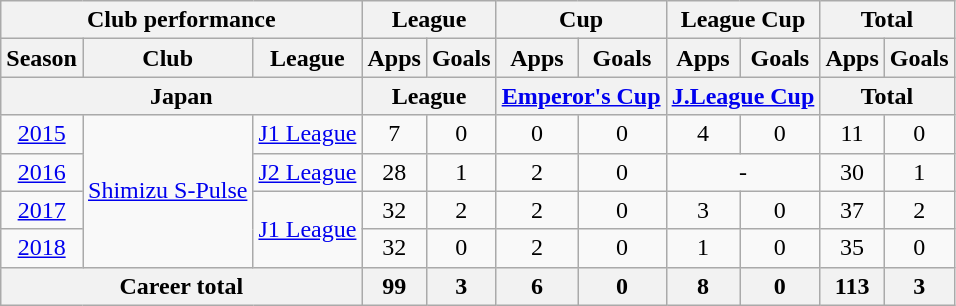<table class="wikitable" style="text-align:center">
<tr>
<th colspan=3>Club performance</th>
<th colspan=2>League</th>
<th colspan=2>Cup</th>
<th colspan=2>League Cup</th>
<th colspan=2>Total</th>
</tr>
<tr>
<th>Season</th>
<th>Club</th>
<th>League</th>
<th>Apps</th>
<th>Goals</th>
<th>Apps</th>
<th>Goals</th>
<th>Apps</th>
<th>Goals</th>
<th>Apps</th>
<th>Goals</th>
</tr>
<tr>
<th colspan=3>Japan</th>
<th colspan=2>League</th>
<th colspan=2><a href='#'>Emperor's Cup</a></th>
<th colspan=2><a href='#'>J.League Cup</a></th>
<th colspan=2>Total</th>
</tr>
<tr>
<td><a href='#'>2015</a></td>
<td rowspan="4"><a href='#'>Shimizu S-Pulse</a></td>
<td rowspan="1"><a href='#'>J1 League</a></td>
<td>7</td>
<td>0</td>
<td>0</td>
<td>0</td>
<td>4</td>
<td>0</td>
<td>11</td>
<td>0</td>
</tr>
<tr>
<td><a href='#'>2016</a></td>
<td><a href='#'>J2 League</a></td>
<td>28</td>
<td>1</td>
<td>2</td>
<td>0</td>
<td colspan="2">-</td>
<td>30</td>
<td>1</td>
</tr>
<tr>
<td><a href='#'>2017</a></td>
<td rowspan="2"><a href='#'>J1 League</a></td>
<td>32</td>
<td>2</td>
<td>2</td>
<td>0</td>
<td>3</td>
<td>0</td>
<td>37</td>
<td>2</td>
</tr>
<tr>
<td><a href='#'>2018</a></td>
<td>32</td>
<td>0</td>
<td>2</td>
<td>0</td>
<td>1</td>
<td>0</td>
<td>35</td>
<td>0</td>
</tr>
<tr>
<th colspan=3>Career total</th>
<th>99</th>
<th>3</th>
<th>6</th>
<th>0</th>
<th>8</th>
<th>0</th>
<th>113</th>
<th>3</th>
</tr>
</table>
